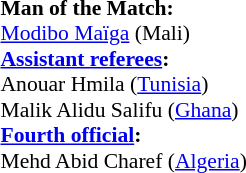<table width=50% style="font-size: 90%">
<tr>
<td><br><strong>Man of the Match:</strong>
<br><a href='#'>Modibo Maïga</a> (Mali)<br><strong><a href='#'>Assistant referees</a>:</strong>
<br>Anouar Hmila (<a href='#'>Tunisia</a>)
<br>Malik Alidu Salifu (<a href='#'>Ghana</a>)
<br><strong><a href='#'>Fourth official</a>:</strong>
<br>Mehd Abid Charef (<a href='#'>Algeria</a>)</td>
</tr>
</table>
